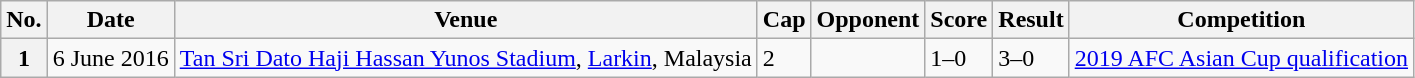<table class="wikitable sortable plainrowheaders">
<tr>
<th scope=col>No.</th>
<th scope=col data-sort-type=date>Date</th>
<th scope=col>Venue</th>
<th scope=col>Cap</th>
<th scope=col>Opponent</th>
<th scope=col>Score</th>
<th scope=col>Result</th>
<th scope=col>Competition</th>
</tr>
<tr>
<th scope=row>1</th>
<td>6 June 2016</td>
<td><a href='#'>Tan Sri Dato Haji Hassan Yunos Stadium</a>, <a href='#'>Larkin</a>, Malaysia</td>
<td>2</td>
<td></td>
<td>1–0</td>
<td>3–0</td>
<td><a href='#'>2019 AFC Asian Cup qualification</a></td>
</tr>
</table>
